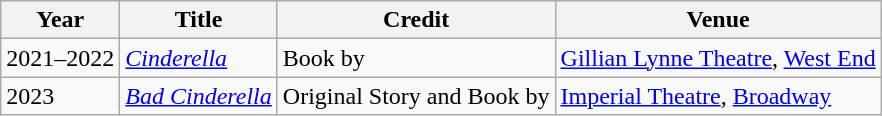<table class="wikitable">
<tr>
<th>Year</th>
<th>Title</th>
<th>Credit</th>
<th>Venue</th>
</tr>
<tr>
<td>2021–2022</td>
<td><em><a href='#'>Cinderella</a></em></td>
<td>Book by</td>
<td><a href='#'>Gillian Lynne Theatre</a>, <a href='#'>West End</a></td>
</tr>
<tr>
<td>2023</td>
<td><em><a href='#'>Bad Cinderella</a></em></td>
<td>Original Story and Book by</td>
<td><a href='#'>Imperial Theatre</a>, <a href='#'>Broadway</a></td>
</tr>
</table>
